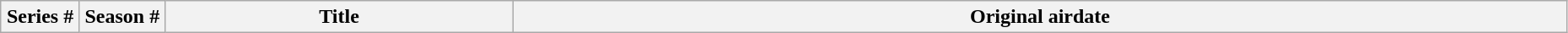<table class="wikitable plainrowheaders" style="width:98%;">
<tr>
<th width="55">Series #</th>
<th width="60">Season #</th>
<th>Title</th>
<th>Original airdate<br>






















</th>
</tr>
</table>
